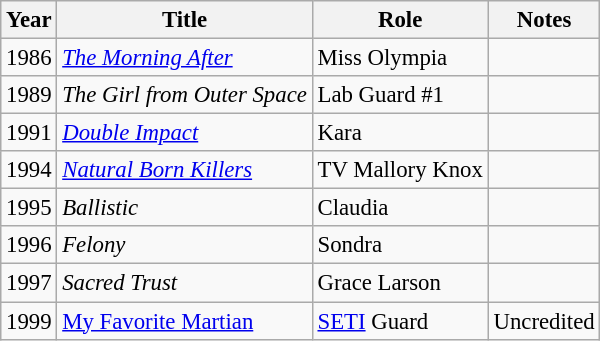<table class="wikitable" style="font-size: 95%;">
<tr>
<th>Year</th>
<th>Title</th>
<th>Role</th>
<th>Notes</th>
</tr>
<tr>
<td>1986</td>
<td><em><a href='#'>The Morning After</a></em></td>
<td>Miss Olympia</td>
<td></td>
</tr>
<tr>
<td>1989</td>
<td><em>The Girl from Outer Space</em></td>
<td>Lab Guard #1</td>
<td></td>
</tr>
<tr>
<td>1991</td>
<td><em><a href='#'>Double Impact</a></em></td>
<td>Kara</td>
<td></td>
</tr>
<tr>
<td>1994</td>
<td><em><a href='#'>Natural Born Killers</a></em></td>
<td>TV Mallory Knox</td>
<td></td>
</tr>
<tr>
<td>1995</td>
<td><em>Ballistic</em></td>
<td>Claudia</td>
<td></td>
</tr>
<tr>
<td>1996</td>
<td><em>Felony</em></td>
<td>Sondra</td>
<td></td>
</tr>
<tr>
<td>1997</td>
<td><em>Sacred Trust</td>
<td>Grace Larson</td>
<td></td>
</tr>
<tr>
<td>1999</td>
<td></em><a href='#'>My Favorite Martian</a><em></td>
<td><a href='#'>SETI</a> Guard</td>
<td>Uncredited</td>
</tr>
</table>
